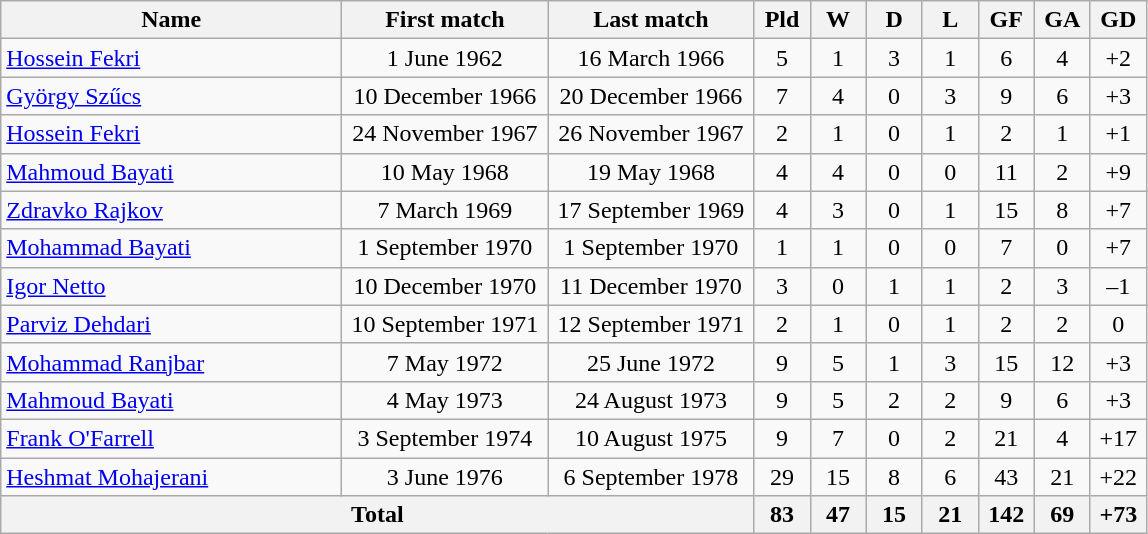<table class="wikitable" style="text-align: center;">
<tr>
<th width=220>Name</th>
<th width=130>First match</th>
<th width=130>Last match</th>
<th width=30>Pld</th>
<th width=30>W</th>
<th width=30>D</th>
<th width=30>L</th>
<th width=30>GF</th>
<th width=30>GA</th>
<th width=30>GD</th>
</tr>
<tr>
<td align="left"> <a href='#'>Hossein Fekri</a></td>
<td>1 June 1962</td>
<td>16 March 1966</td>
<td>5</td>
<td>1</td>
<td>3</td>
<td>1</td>
<td>6</td>
<td>4</td>
<td>+2</td>
</tr>
<tr>
<td align="left"> <a href='#'>György Szűcs</a></td>
<td>10 December 1966</td>
<td>20 December 1966</td>
<td>7</td>
<td>4</td>
<td>0</td>
<td>3</td>
<td>9</td>
<td>6</td>
<td>+3</td>
</tr>
<tr>
<td align="left"> <a href='#'>Hossein Fekri</a></td>
<td>24 November 1967</td>
<td>26 November 1967</td>
<td>2</td>
<td>1</td>
<td>0</td>
<td>1</td>
<td>2</td>
<td>1</td>
<td>+1</td>
</tr>
<tr>
<td align="left"> <a href='#'>Mahmoud Bayati</a></td>
<td>10 May 1968</td>
<td>19 May 1968</td>
<td>4</td>
<td>4</td>
<td>0</td>
<td>0</td>
<td>11</td>
<td>2</td>
<td>+9</td>
</tr>
<tr>
<td align="left"> <a href='#'>Zdravko Rajkov</a></td>
<td>7 March 1969</td>
<td>17 September 1969</td>
<td>4</td>
<td>3</td>
<td>0</td>
<td>1</td>
<td>15</td>
<td>8</td>
<td>+7</td>
</tr>
<tr>
<td align="left"> <a href='#'>Mohammad Bayati</a></td>
<td>1 September 1970</td>
<td>1 September 1970</td>
<td>1</td>
<td>1</td>
<td>0</td>
<td>0</td>
<td>7</td>
<td>0</td>
<td>+7</td>
</tr>
<tr>
<td align="left"> <a href='#'>Igor Netto</a></td>
<td>10 December 1970</td>
<td>11 December 1970</td>
<td>3</td>
<td>0</td>
<td>1</td>
<td>1</td>
<td>2</td>
<td>3</td>
<td>–1</td>
</tr>
<tr>
<td align="left"> <a href='#'>Parviz Dehdari</a></td>
<td>10 September 1971</td>
<td>12 September 1971</td>
<td>2</td>
<td>1</td>
<td>0</td>
<td>1</td>
<td>2</td>
<td>2</td>
<td>0</td>
</tr>
<tr>
<td align="left"> <a href='#'>Mohammad Ranjbar</a></td>
<td>7 May 1972</td>
<td>25 June 1972</td>
<td>9</td>
<td>5</td>
<td>1</td>
<td>3</td>
<td>15</td>
<td>12</td>
<td>+3</td>
</tr>
<tr>
<td align="left"> <a href='#'>Mahmoud Bayati</a></td>
<td>4 May 1973</td>
<td>24 August 1973</td>
<td>9</td>
<td>5</td>
<td>2</td>
<td>2</td>
<td>9</td>
<td>6</td>
<td>+3</td>
</tr>
<tr>
<td align="left"> <a href='#'>Frank O'Farrell</a></td>
<td>3 September 1974</td>
<td>10 August 1975</td>
<td>9</td>
<td>7</td>
<td>0</td>
<td>2</td>
<td>21</td>
<td>4</td>
<td>+17</td>
</tr>
<tr>
<td align="left"> <a href='#'>Heshmat Mohajerani</a></td>
<td>3 June 1976</td>
<td>6 September 1978</td>
<td>29</td>
<td>15</td>
<td>8</td>
<td>6</td>
<td>43</td>
<td>21</td>
<td>+22</td>
</tr>
<tr>
<th colspan=3>Total</th>
<th>83</th>
<th>47</th>
<th>15</th>
<th>21</th>
<th>142</th>
<th>69</th>
<th>+73</th>
</tr>
</table>
